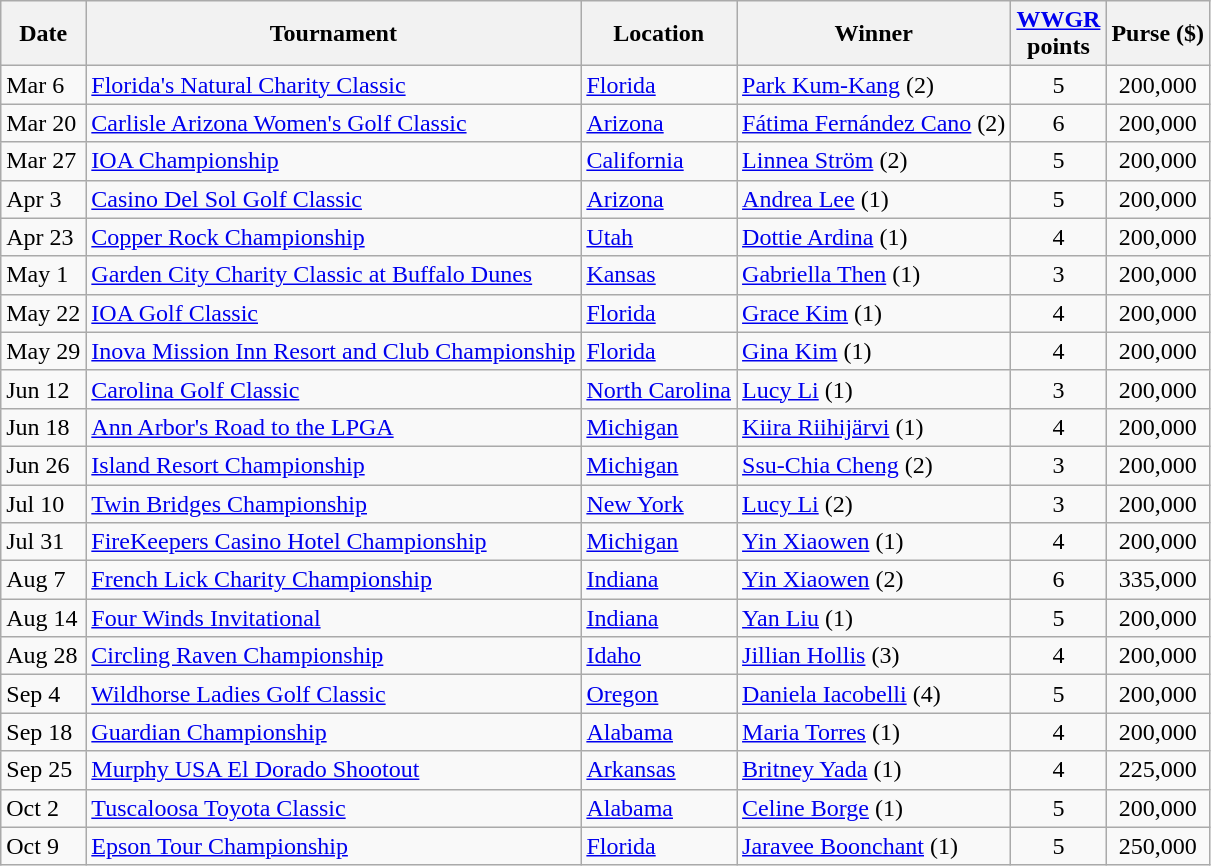<table class="wikitable sortable">
<tr>
<th>Date</th>
<th>Tournament</th>
<th>Location</th>
<th>Winner</th>
<th><a href='#'>WWGR</a><br>points</th>
<th>Purse ($)</th>
</tr>
<tr>
<td>Mar 6</td>
<td><a href='#'>Florida's Natural Charity Classic</a></td>
<td><a href='#'>Florida</a></td>
<td> <a href='#'>Park Kum-Kang</a> (2)</td>
<td align=center>5</td>
<td align=center>200,000</td>
</tr>
<tr>
<td>Mar 20</td>
<td><a href='#'>Carlisle Arizona Women's Golf Classic</a></td>
<td><a href='#'>Arizona</a></td>
<td> <a href='#'>Fátima Fernández Cano</a> (2)</td>
<td align=center>6</td>
<td align=center>200,000</td>
</tr>
<tr>
<td>Mar 27</td>
<td><a href='#'>IOA Championship</a></td>
<td><a href='#'>California</a></td>
<td> <a href='#'>Linnea Ström</a> (2)</td>
<td align=center>5</td>
<td align=center>200,000</td>
</tr>
<tr>
<td>Apr 3</td>
<td><a href='#'>Casino Del Sol Golf Classic</a></td>
<td><a href='#'>Arizona</a></td>
<td> <a href='#'>Andrea Lee</a> (1)</td>
<td align=center>5</td>
<td align=center>200,000</td>
</tr>
<tr>
<td>Apr 23</td>
<td><a href='#'>Copper Rock Championship</a></td>
<td><a href='#'>Utah</a></td>
<td> <a href='#'>Dottie Ardina</a> (1)</td>
<td align=center>4</td>
<td align=center>200,000</td>
</tr>
<tr>
<td>May 1</td>
<td><a href='#'>Garden City Charity Classic at Buffalo Dunes</a></td>
<td><a href='#'>Kansas</a></td>
<td> <a href='#'>Gabriella Then</a> (1)</td>
<td align=center>3</td>
<td align=center>200,000</td>
</tr>
<tr>
<td>May 22</td>
<td><a href='#'>IOA Golf Classic</a></td>
<td><a href='#'>Florida</a></td>
<td> <a href='#'>Grace Kim</a> (1)</td>
<td align=center>4</td>
<td align=center>200,000</td>
</tr>
<tr>
<td>May 29</td>
<td><a href='#'>Inova Mission Inn Resort and Club Championship</a></td>
<td><a href='#'>Florida</a></td>
<td> <a href='#'>Gina Kim</a> (1)</td>
<td align=center>4</td>
<td align=center>200,000</td>
</tr>
<tr>
<td>Jun 12</td>
<td><a href='#'>Carolina Golf Classic</a></td>
<td><a href='#'>North Carolina</a></td>
<td> <a href='#'>Lucy Li</a> (1)</td>
<td align=center>3</td>
<td align=center>200,000</td>
</tr>
<tr>
<td>Jun 18</td>
<td><a href='#'>Ann Arbor's Road to the LPGA</a></td>
<td><a href='#'>Michigan</a></td>
<td> <a href='#'>Kiira Riihijärvi</a> (1)</td>
<td align=center>4</td>
<td align=center>200,000</td>
</tr>
<tr>
<td>Jun 26</td>
<td><a href='#'>Island Resort Championship</a></td>
<td><a href='#'>Michigan</a></td>
<td> <a href='#'>Ssu-Chia Cheng</a> (2)</td>
<td align=center>3</td>
<td align=center>200,000</td>
</tr>
<tr>
<td>Jul 10</td>
<td><a href='#'>Twin Bridges Championship</a></td>
<td><a href='#'>New York</a></td>
<td> <a href='#'>Lucy Li</a> (2)</td>
<td align=center>3</td>
<td align=center>200,000</td>
</tr>
<tr>
<td>Jul 31</td>
<td><a href='#'>FireKeepers Casino Hotel Championship</a></td>
<td><a href='#'>Michigan</a></td>
<td> <a href='#'>Yin Xiaowen</a> (1)</td>
<td align=center>4</td>
<td align=center>200,000</td>
</tr>
<tr>
<td>Aug 7</td>
<td><a href='#'>French Lick Charity Championship</a></td>
<td><a href='#'>Indiana</a></td>
<td> <a href='#'>Yin Xiaowen</a> (2)</td>
<td align=center>6</td>
<td align=center>335,000</td>
</tr>
<tr>
<td>Aug 14</td>
<td><a href='#'>Four Winds Invitational</a></td>
<td><a href='#'>Indiana</a></td>
<td> <a href='#'>Yan Liu</a> (1)</td>
<td align=center>5</td>
<td align=center>200,000</td>
</tr>
<tr>
<td>Aug 28</td>
<td><a href='#'>Circling Raven Championship</a></td>
<td><a href='#'>Idaho</a></td>
<td> <a href='#'>Jillian Hollis</a> (3)</td>
<td align=center>4</td>
<td align=center>200,000</td>
</tr>
<tr>
<td>Sep 4</td>
<td><a href='#'>Wildhorse Ladies Golf Classic</a></td>
<td><a href='#'>Oregon</a></td>
<td> <a href='#'>Daniela Iacobelli</a> (4)</td>
<td align=center>5</td>
<td align=center>200,000</td>
</tr>
<tr>
<td>Sep 18</td>
<td><a href='#'>Guardian Championship</a></td>
<td><a href='#'>Alabama</a></td>
<td> <a href='#'>Maria Torres</a> (1)</td>
<td align=center>4</td>
<td align=center>200,000</td>
</tr>
<tr>
<td>Sep 25</td>
<td><a href='#'>Murphy USA El Dorado Shootout</a></td>
<td><a href='#'>Arkansas</a></td>
<td> <a href='#'>Britney Yada</a> (1)</td>
<td align=center>4</td>
<td align=center>225,000</td>
</tr>
<tr>
<td>Oct 2</td>
<td><a href='#'>Tuscaloosa Toyota Classic</a></td>
<td><a href='#'>Alabama</a></td>
<td> <a href='#'>Celine Borge</a> (1)</td>
<td align=center>5</td>
<td align=center>200,000</td>
</tr>
<tr>
<td>Oct 9</td>
<td><a href='#'>Epson Tour Championship</a></td>
<td><a href='#'>Florida</a></td>
<td> <a href='#'>Jaravee Boonchant</a> (1)</td>
<td align=center>5</td>
<td align=center>250,000</td>
</tr>
</table>
